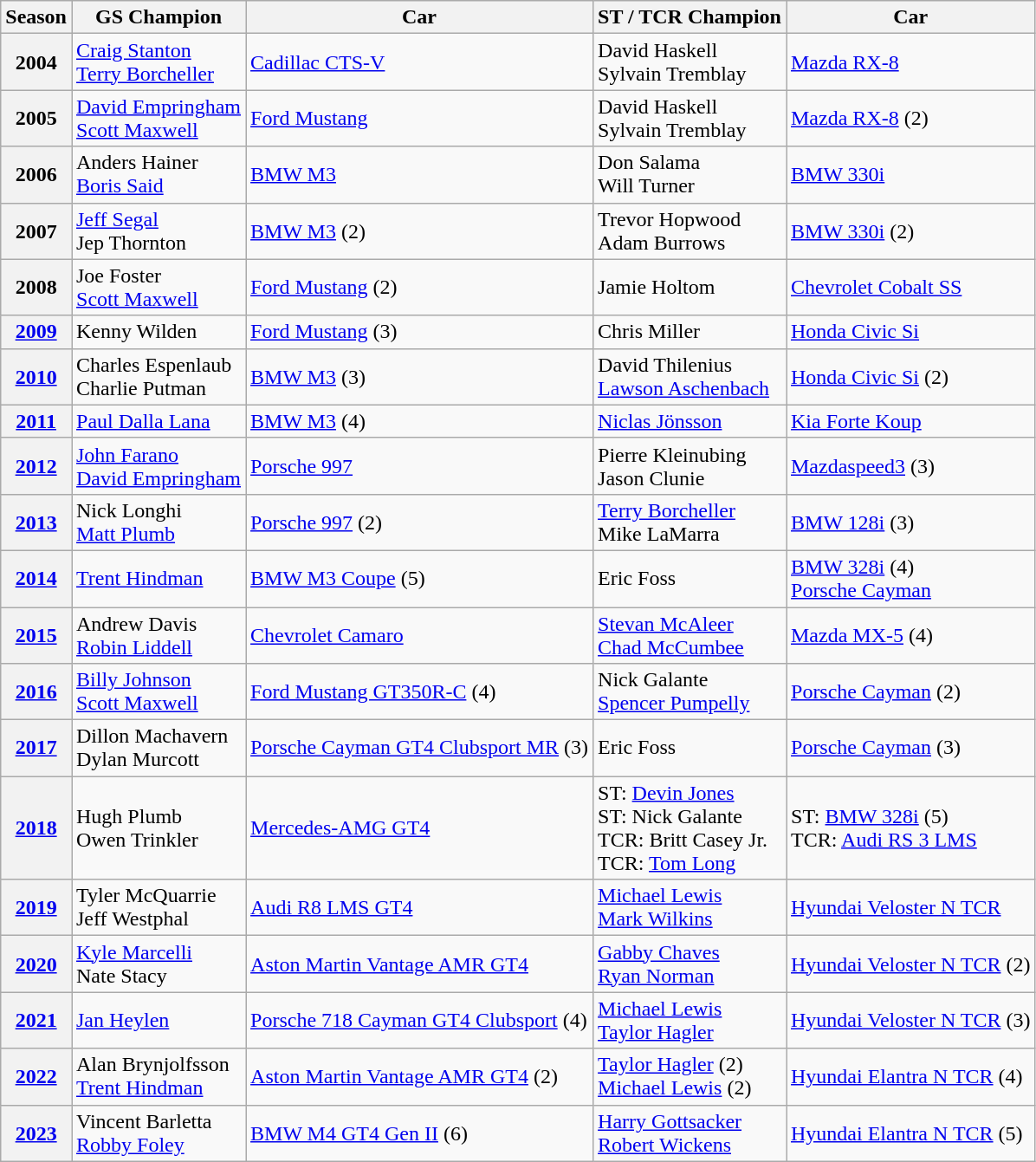<table class="wikitable sortable">
<tr>
<th>Season</th>
<th>GS Champion</th>
<th>Car</th>
<th>ST / TCR Champion</th>
<th>Car</th>
</tr>
<tr>
<th>2004</th>
<td> <a href='#'>Craig Stanton</a><br> <a href='#'>Terry Borcheller</a></td>
<td><a href='#'>Cadillac CTS-V</a></td>
<td> David Haskell<br> Sylvain Tremblay</td>
<td><a href='#'>Mazda RX-8</a></td>
</tr>
<tr>
<th>2005</th>
<td> <a href='#'>David Empringham</a><br> <a href='#'>Scott Maxwell</a></td>
<td><a href='#'>Ford Mustang</a></td>
<td> David Haskell<br> Sylvain Tremblay</td>
<td><a href='#'>Mazda RX-8</a> (2)</td>
</tr>
<tr>
<th>2006</th>
<td> Anders Hainer<br> <a href='#'>Boris Said</a></td>
<td><a href='#'>BMW M3</a></td>
<td> Don Salama<br> Will Turner</td>
<td><a href='#'>BMW 330i</a></td>
</tr>
<tr>
<th>2007</th>
<td> <a href='#'>Jeff Segal</a><br> Jep Thornton</td>
<td><a href='#'>BMW M3</a> (2)</td>
<td> Trevor Hopwood<br> Adam Burrows</td>
<td><a href='#'>BMW 330i</a> (2)</td>
</tr>
<tr>
<th>2008</th>
<td> Joe Foster<br> <a href='#'>Scott Maxwell</a></td>
<td><a href='#'>Ford Mustang</a> (2)</td>
<td> Jamie Holtom</td>
<td><a href='#'>Chevrolet Cobalt SS</a></td>
</tr>
<tr>
<th><a href='#'>2009</a></th>
<td> Kenny Wilden</td>
<td><a href='#'>Ford Mustang</a> (3)</td>
<td> Chris Miller</td>
<td><a href='#'>Honda Civic Si</a></td>
</tr>
<tr>
<th><a href='#'>2010</a></th>
<td> Charles Espenlaub<br> Charlie Putman</td>
<td><a href='#'>BMW M3</a> (3)</td>
<td> David Thilenius<br> <a href='#'>Lawson Aschenbach</a></td>
<td><a href='#'>Honda Civic Si</a> (2)</td>
</tr>
<tr>
<th><a href='#'>2011</a></th>
<td> <a href='#'>Paul Dalla Lana</a></td>
<td><a href='#'>BMW M3</a> (4)</td>
<td> <a href='#'>Niclas Jönsson</a></td>
<td><a href='#'>Kia Forte Koup</a></td>
</tr>
<tr>
<th><a href='#'>2012</a></th>
<td> <a href='#'>John Farano</a><br> <a href='#'>David Empringham</a></td>
<td><a href='#'>Porsche 997</a></td>
<td> Pierre Kleinubing <br> Jason Clunie</td>
<td><a href='#'>Mazdaspeed3</a> (3)</td>
</tr>
<tr>
<th><a href='#'>2013</a></th>
<td> Nick Longhi<br> <a href='#'>Matt Plumb</a></td>
<td><a href='#'>Porsche 997</a> (2)</td>
<td> <a href='#'>Terry Borcheller</a><br> Mike LaMarra</td>
<td><a href='#'>BMW 128i</a> (3)</td>
</tr>
<tr>
<th><a href='#'>2014</a></th>
<td> <a href='#'>Trent Hindman</a></td>
<td><a href='#'>BMW M3 Coupe</a> (5)</td>
<td> Eric Foss</td>
<td><a href='#'>BMW 328i</a> (4)<br> <a href='#'>Porsche Cayman</a></td>
</tr>
<tr>
<th><a href='#'>2015</a></th>
<td> Andrew Davis<br> <a href='#'>Robin Liddell</a></td>
<td><a href='#'>Chevrolet Camaro</a></td>
<td> <a href='#'>Stevan McAleer</a><br> <a href='#'>Chad McCumbee</a></td>
<td><a href='#'>Mazda MX-5</a> (4)</td>
</tr>
<tr>
<th><a href='#'>2016</a></th>
<td> <a href='#'>Billy Johnson</a><br> <a href='#'>Scott Maxwell</a></td>
<td><a href='#'>Ford Mustang GT350R-C</a> (4)</td>
<td> Nick Galante<br> <a href='#'>Spencer Pumpelly</a></td>
<td><a href='#'>Porsche Cayman</a> (2)</td>
</tr>
<tr>
<th><a href='#'>2017</a></th>
<td> Dillon Machavern<br> Dylan Murcott</td>
<td><a href='#'>Porsche Cayman GT4 Clubsport MR</a> (3)</td>
<td> Eric Foss</td>
<td><a href='#'>Porsche Cayman</a> (3)</td>
</tr>
<tr>
<th><a href='#'>2018</a></th>
<td> Hugh Plumb<br> Owen Trinkler</td>
<td><a href='#'>Mercedes-AMG GT4</a></td>
<td> ST: <a href='#'>Devin Jones</a><br> ST: Nick Galante<br> TCR: Britt Casey Jr.<br> TCR: <a href='#'>Tom Long</a></td>
<td>ST: <a href='#'>BMW 328i</a> (5)  <br> TCR: <a href='#'>Audi RS 3 LMS</a></td>
</tr>
<tr>
<th><a href='#'>2019</a></th>
<td> Tyler McQuarrie<br> Jeff Westphal</td>
<td><a href='#'>Audi R8 LMS GT4</a></td>
<td> <a href='#'>Michael Lewis</a><br> <a href='#'>Mark Wilkins</a></td>
<td><a href='#'>Hyundai Veloster N TCR</a></td>
</tr>
<tr>
<th><a href='#'>2020</a></th>
<td> <a href='#'>Kyle Marcelli</a><br> Nate Stacy</td>
<td><a href='#'>Aston Martin Vantage AMR GT4</a></td>
<td> <a href='#'>Gabby Chaves</a><br> <a href='#'>Ryan Norman</a></td>
<td><a href='#'>Hyundai Veloster N TCR</a> (2)</td>
</tr>
<tr>
<th><a href='#'>2021</a></th>
<td> <a href='#'>Jan Heylen</a></td>
<td><a href='#'>Porsche 718 Cayman GT4 Clubsport</a> (4)</td>
<td> <a href='#'>Michael Lewis</a><br> <a href='#'>Taylor Hagler</a></td>
<td><a href='#'>Hyundai Veloster N TCR</a> (3)</td>
</tr>
<tr>
<th><a href='#'>2022</a></th>
<td> Alan Brynjolfsson<br> <a href='#'>Trent Hindman</a></td>
<td><a href='#'>Aston Martin Vantage AMR GT4</a> (2)</td>
<td> <a href='#'>Taylor Hagler</a> (2)<br> <a href='#'>Michael Lewis</a> (2)</td>
<td><a href='#'>Hyundai Elantra N TCR</a> (4)</td>
</tr>
<tr>
<th><a href='#'>2023</a></th>
<td> Vincent Barletta<br> <a href='#'>Robby Foley</a></td>
<td><a href='#'>BMW M4 GT4 Gen II</a> (6)</td>
<td> <a href='#'>Harry Gottsacker</a><br> <a href='#'>Robert Wickens</a></td>
<td><a href='#'>Hyundai Elantra N TCR</a> (5)</td>
</tr>
</table>
